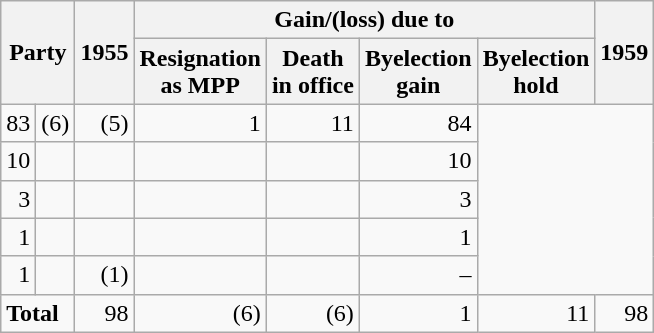<table class="wikitable" style="text-align:right">
<tr>
<th rowspan="2" colspan="2">Party</th>
<th rowspan="2">1955</th>
<th colspan="4">Gain/(loss) due to</th>
<th rowspan="2">1959</th>
</tr>
<tr>
<th>Resignation<br>as MPP</th>
<th>Death<br>in office</th>
<th>Byelection<br>gain</th>
<th>Byelection<br>hold</th>
</tr>
<tr>
<td>83</td>
<td>(6)</td>
<td>(5)</td>
<td>1</td>
<td>11</td>
<td>84</td>
</tr>
<tr>
<td>10</td>
<td></td>
<td></td>
<td></td>
<td></td>
<td>10</td>
</tr>
<tr>
<td>3</td>
<td></td>
<td></td>
<td></td>
<td></td>
<td>3</td>
</tr>
<tr>
<td>1</td>
<td></td>
<td></td>
<td></td>
<td></td>
<td>1</td>
</tr>
<tr>
<td>1</td>
<td></td>
<td>(1)</td>
<td></td>
<td></td>
<td>–</td>
</tr>
<tr>
<td colspan="2" style="text-align:left;"><strong>Total</strong></td>
<td>98</td>
<td>(6)</td>
<td>(6)</td>
<td>1</td>
<td>11</td>
<td>98</td>
</tr>
</table>
